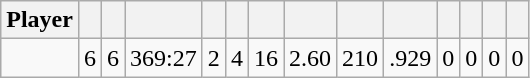<table class="wikitable sortable" style="text-align:center;">
<tr>
<th>Player</th>
<th></th>
<th></th>
<th></th>
<th></th>
<th></th>
<th></th>
<th></th>
<th></th>
<th></th>
<th></th>
<th></th>
<th></th>
<th></th>
</tr>
<tr>
<td style="text-align:left;"></td>
<td>6</td>
<td>6</td>
<td>369:27</td>
<td>2</td>
<td>4</td>
<td>16</td>
<td>2.60</td>
<td>210</td>
<td>.929</td>
<td>0</td>
<td>0</td>
<td>0</td>
<td>0</td>
</tr>
</table>
